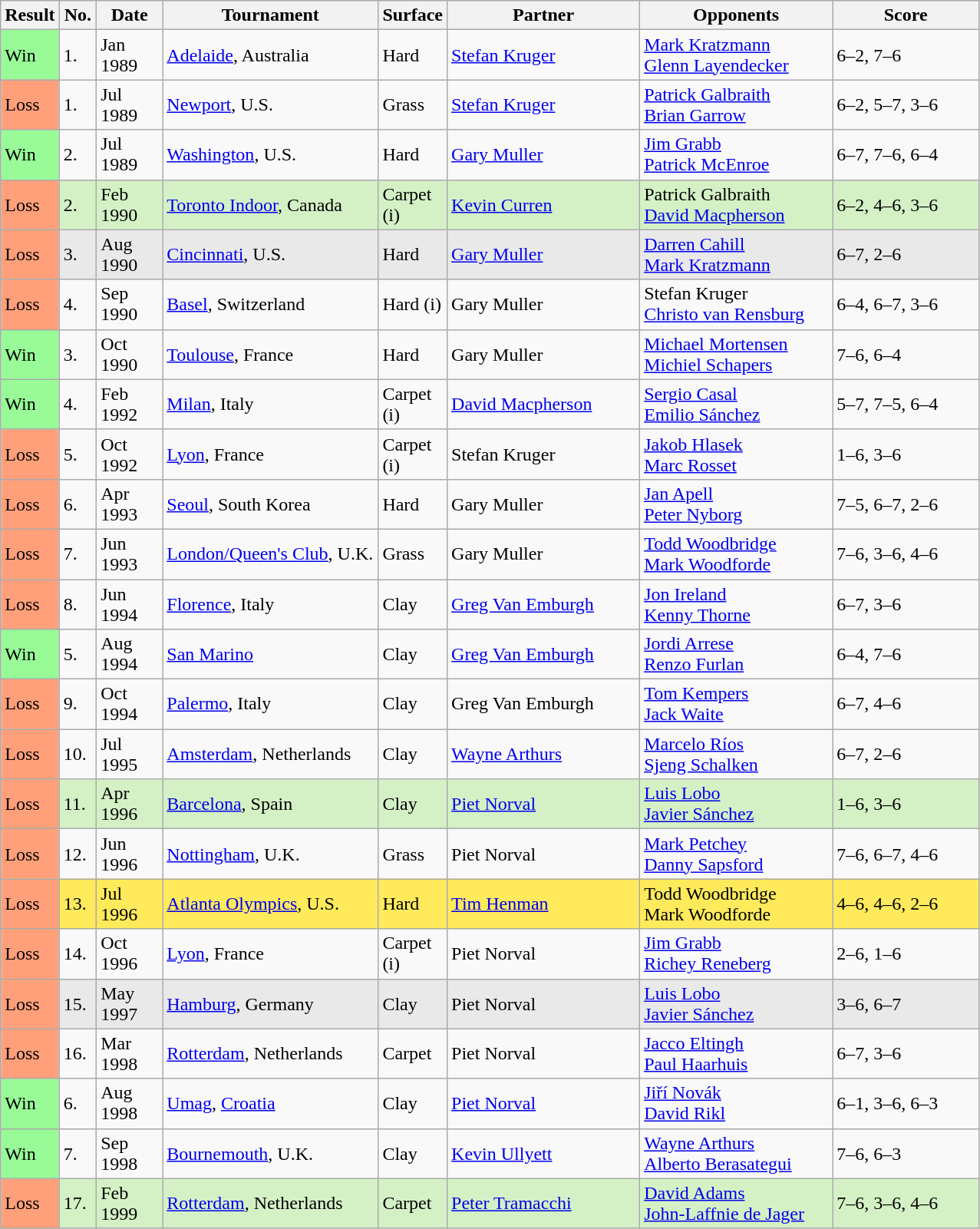<table class="sortable wikitable">
<tr>
<th style="width:40px">Result</th>
<th style="width:25px">No.</th>
<th style="width:50px">Date</th>
<th style="width:180px">Tournament</th>
<th style="width:50px">Surface</th>
<th style="width:160px">Partner</th>
<th style="width:160px">Opponents</th>
<th style="width:120px" class="unsortable">Score</th>
</tr>
<tr>
<td style="background:#98fb98;">Win</td>
<td>1.</td>
<td>Jan 1989</td>
<td><a href='#'>Adelaide</a>, Australia</td>
<td>Hard</td>
<td> <a href='#'>Stefan Kruger</a></td>
<td> <a href='#'>Mark Kratzmann</a><br> <a href='#'>Glenn Layendecker</a></td>
<td>6–2, 7–6</td>
</tr>
<tr>
<td style="background:#ffa07a;">Loss</td>
<td>1.</td>
<td>Jul 1989</td>
<td><a href='#'>Newport</a>, U.S.</td>
<td>Grass</td>
<td> <a href='#'>Stefan Kruger</a></td>
<td> <a href='#'>Patrick Galbraith</a><br> <a href='#'>Brian Garrow</a></td>
<td>6–2, 5–7, 3–6</td>
</tr>
<tr>
<td style="background:#98fb98;">Win</td>
<td>2.</td>
<td>Jul 1989</td>
<td><a href='#'>Washington</a>, U.S.</td>
<td>Hard</td>
<td> <a href='#'>Gary Muller</a></td>
<td> <a href='#'>Jim Grabb</a><br> <a href='#'>Patrick McEnroe</a></td>
<td>6–7, 7–6, 6–4</td>
</tr>
<tr bgcolor="#d4f1c5">
<td style="background:#ffa07a;">Loss</td>
<td>2.</td>
<td>Feb 1990</td>
<td><a href='#'>Toronto Indoor</a>, Canada</td>
<td>Carpet (i)</td>
<td> <a href='#'>Kevin Curren</a></td>
<td> Patrick Galbraith<br> <a href='#'>David Macpherson</a></td>
<td>6–2, 4–6, 3–6</td>
</tr>
<tr bgcolor="#e9e9e9">
<td style="background:#ffa07a;">Loss</td>
<td>3.</td>
<td>Aug 1990</td>
<td><a href='#'>Cincinnati</a>, U.S.</td>
<td>Hard</td>
<td> <a href='#'>Gary Muller</a></td>
<td> <a href='#'>Darren Cahill</a><br> <a href='#'>Mark Kratzmann</a></td>
<td>6–7, 2–6</td>
</tr>
<tr>
<td style="background:#ffa07a;">Loss</td>
<td>4.</td>
<td>Sep 1990</td>
<td><a href='#'>Basel</a>, Switzerland</td>
<td>Hard (i)</td>
<td> Gary Muller</td>
<td> Stefan Kruger<br> <a href='#'>Christo van Rensburg</a></td>
<td>6–4, 6–7, 3–6</td>
</tr>
<tr>
<td style="background:#98fb98;">Win</td>
<td>3.</td>
<td>Oct 1990</td>
<td><a href='#'>Toulouse</a>, France</td>
<td>Hard</td>
<td> Gary Muller</td>
<td> <a href='#'>Michael Mortensen</a><br> <a href='#'>Michiel Schapers</a></td>
<td>7–6, 6–4</td>
</tr>
<tr>
<td style="background:#98fb98;">Win</td>
<td>4.</td>
<td>Feb 1992</td>
<td><a href='#'>Milan</a>, Italy</td>
<td>Carpet (i)</td>
<td> <a href='#'>David Macpherson</a></td>
<td> <a href='#'>Sergio Casal</a><br> <a href='#'>Emilio Sánchez</a></td>
<td>5–7, 7–5, 6–4</td>
</tr>
<tr>
<td style="background:#ffa07a;">Loss</td>
<td>5.</td>
<td>Oct 1992</td>
<td><a href='#'>Lyon</a>, France</td>
<td>Carpet (i)</td>
<td> Stefan Kruger</td>
<td> <a href='#'>Jakob Hlasek</a><br> <a href='#'>Marc Rosset</a></td>
<td>1–6, 3–6</td>
</tr>
<tr>
<td style="background:#ffa07a;">Loss</td>
<td>6.</td>
<td>Apr 1993</td>
<td><a href='#'>Seoul</a>, South Korea</td>
<td>Hard</td>
<td> Gary Muller</td>
<td> <a href='#'>Jan Apell</a><br> <a href='#'>Peter Nyborg</a></td>
<td>7–5, 6–7, 2–6</td>
</tr>
<tr>
<td style="background:#ffa07a;">Loss</td>
<td>7.</td>
<td>Jun 1993</td>
<td><a href='#'>London/Queen's Club</a>, U.K.</td>
<td>Grass</td>
<td> Gary Muller</td>
<td> <a href='#'>Todd Woodbridge</a><br> <a href='#'>Mark Woodforde</a></td>
<td>7–6, 3–6, 4–6</td>
</tr>
<tr>
<td style="background:#ffa07a;">Loss</td>
<td>8.</td>
<td>Jun 1994</td>
<td><a href='#'>Florence</a>, Italy</td>
<td>Clay</td>
<td> <a href='#'>Greg Van Emburgh</a></td>
<td> <a href='#'>Jon Ireland</a><br> <a href='#'>Kenny Thorne</a></td>
<td>6–7, 3–6</td>
</tr>
<tr>
<td style="background:#98fb98;">Win</td>
<td>5.</td>
<td>Aug 1994</td>
<td><a href='#'>San Marino</a></td>
<td>Clay</td>
<td> <a href='#'>Greg Van Emburgh</a></td>
<td> <a href='#'>Jordi Arrese</a><br> <a href='#'>Renzo Furlan</a></td>
<td>6–4, 7–6</td>
</tr>
<tr>
<td style="background:#ffa07a;">Loss</td>
<td>9.</td>
<td>Oct 1994</td>
<td><a href='#'>Palermo</a>, Italy</td>
<td>Clay</td>
<td> Greg Van Emburgh</td>
<td> <a href='#'>Tom Kempers</a><br> <a href='#'>Jack Waite</a></td>
<td>6–7, 4–6</td>
</tr>
<tr>
<td style="background:#ffa07a;">Loss</td>
<td>10.</td>
<td>Jul 1995</td>
<td><a href='#'>Amsterdam</a>, Netherlands</td>
<td>Clay</td>
<td> <a href='#'>Wayne Arthurs</a></td>
<td> <a href='#'>Marcelo Ríos</a><br> <a href='#'>Sjeng Schalken</a></td>
<td>6–7, 2–6</td>
</tr>
<tr bgcolor="#d4f1c5">
<td style="background:#ffa07a;">Loss</td>
<td>11.</td>
<td>Apr 1996</td>
<td><a href='#'>Barcelona</a>, Spain</td>
<td>Clay</td>
<td> <a href='#'>Piet Norval</a></td>
<td> <a href='#'>Luis Lobo</a><br> <a href='#'>Javier Sánchez</a></td>
<td>1–6, 3–6</td>
</tr>
<tr>
<td style="background:#ffa07a;">Loss</td>
<td>12.</td>
<td>Jun 1996</td>
<td><a href='#'>Nottingham</a>, U.K.</td>
<td>Grass</td>
<td> Piet Norval</td>
<td> <a href='#'>Mark Petchey</a><br> <a href='#'>Danny Sapsford</a></td>
<td>7–6, 6–7, 4–6</td>
</tr>
<tr bgcolor="#ffea5c">
<td style="background:#ffa07a;">Loss</td>
<td>13.</td>
<td>Jul 1996</td>
<td><a href='#'>Atlanta Olympics</a>, U.S.</td>
<td>Hard</td>
<td> <a href='#'>Tim Henman</a></td>
<td> Todd Woodbridge<br> Mark Woodforde</td>
<td>4–6, 4–6, 2–6</td>
</tr>
<tr>
<td style="background:#ffa07a;">Loss</td>
<td>14.</td>
<td>Oct 1996</td>
<td><a href='#'>Lyon</a>, France</td>
<td>Carpet (i)</td>
<td> Piet Norval</td>
<td> <a href='#'>Jim Grabb</a><br> <a href='#'>Richey Reneberg</a></td>
<td>2–6, 1–6</td>
</tr>
<tr bgcolor="#e9e9e9">
<td style="background:#ffa07a;">Loss</td>
<td>15.</td>
<td>May 1997</td>
<td><a href='#'>Hamburg</a>, Germany</td>
<td>Clay</td>
<td> Piet Norval</td>
<td> <a href='#'>Luis Lobo</a><br> <a href='#'>Javier Sánchez</a></td>
<td>3–6, 6–7</td>
</tr>
<tr>
<td style="background:#ffa07a;">Loss</td>
<td>16.</td>
<td>Mar 1998</td>
<td><a href='#'>Rotterdam</a>, Netherlands</td>
<td>Carpet</td>
<td> Piet Norval</td>
<td> <a href='#'>Jacco Eltingh</a><br> <a href='#'>Paul Haarhuis</a></td>
<td>6–7, 3–6</td>
</tr>
<tr>
<td style="background:#98fb98;">Win</td>
<td>6.</td>
<td>Aug 1998</td>
<td><a href='#'>Umag</a>, <a href='#'>Croatia</a></td>
<td>Clay</td>
<td> <a href='#'>Piet Norval</a></td>
<td> <a href='#'>Jiří Novák</a><br> <a href='#'>David Rikl</a></td>
<td>6–1, 3–6, 6–3</td>
</tr>
<tr>
<td style="background:#98fb98;">Win</td>
<td>7.</td>
<td>Sep 1998</td>
<td><a href='#'>Bournemouth</a>, U.K.</td>
<td>Clay</td>
<td> <a href='#'>Kevin Ullyett</a></td>
<td> <a href='#'>Wayne Arthurs</a><br> <a href='#'>Alberto Berasategui</a></td>
<td>7–6, 6–3</td>
</tr>
<tr bgcolor="#d4f1c5">
<td style="background:#ffa07a;">Loss</td>
<td>17.</td>
<td>Feb 1999</td>
<td><a href='#'>Rotterdam</a>, Netherlands</td>
<td>Carpet</td>
<td> <a href='#'>Peter Tramacchi</a></td>
<td> <a href='#'>David Adams</a><br> <a href='#'>John-Laffnie de Jager</a></td>
<td>7–6, 3–6, 4–6</td>
</tr>
</table>
